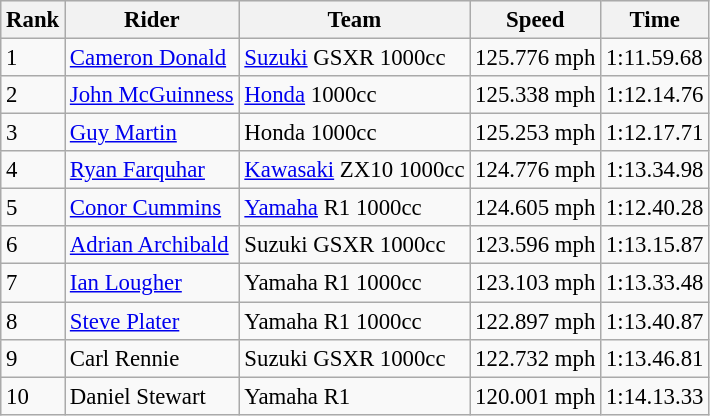<table class="wikitable" style="font-size: 95%;">
<tr style="background:#efefef;">
<th>Rank</th>
<th>Rider</th>
<th>Team</th>
<th>Speed</th>
<th>Time</th>
</tr>
<tr>
<td>1</td>
<td> <a href='#'>Cameron Donald</a></td>
<td><a href='#'>Suzuki</a> GSXR 1000cc</td>
<td>125.776 mph</td>
<td>1:11.59.68</td>
</tr>
<tr>
<td>2</td>
<td> <a href='#'>John McGuinness</a></td>
<td><a href='#'>Honda</a> 1000cc</td>
<td>125.338 mph</td>
<td>1:12.14.76</td>
</tr>
<tr>
<td>3</td>
<td> <a href='#'>Guy Martin</a></td>
<td>Honda 1000cc</td>
<td>125.253 mph</td>
<td>1:12.17.71</td>
</tr>
<tr>
<td>4</td>
<td> <a href='#'>Ryan Farquhar</a></td>
<td><a href='#'>Kawasaki</a> ZX10 1000cc</td>
<td>124.776 mph</td>
<td>1:13.34.98</td>
</tr>
<tr>
<td>5</td>
<td> <a href='#'>Conor Cummins</a></td>
<td><a href='#'>Yamaha</a> R1 1000cc</td>
<td>124.605 mph</td>
<td>1:12.40.28</td>
</tr>
<tr>
<td>6</td>
<td> <a href='#'>Adrian Archibald</a></td>
<td>Suzuki GSXR 1000cc</td>
<td>123.596 mph</td>
<td>1:13.15.87</td>
</tr>
<tr>
<td>7</td>
<td> <a href='#'>Ian Lougher</a></td>
<td>Yamaha R1 1000cc</td>
<td>123.103 mph</td>
<td>1:13.33.48</td>
</tr>
<tr>
<td>8</td>
<td> <a href='#'>Steve Plater</a></td>
<td>Yamaha R1 1000cc</td>
<td>122.897 mph</td>
<td>1:13.40.87</td>
</tr>
<tr>
<td>9</td>
<td> Carl Rennie</td>
<td>Suzuki GSXR 1000cc</td>
<td>122.732 mph</td>
<td>1:13.46.81</td>
</tr>
<tr>
<td>10</td>
<td> Daniel Stewart</td>
<td>Yamaha R1</td>
<td>120.001 mph</td>
<td>1:14.13.33</td>
</tr>
</table>
